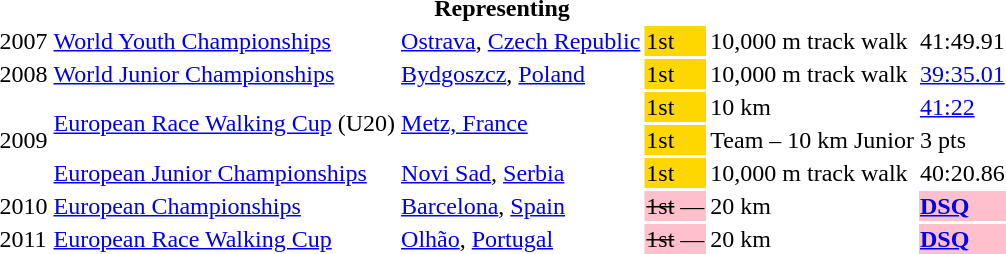<table>
<tr>
<th colspan="6">Representing </th>
</tr>
<tr>
<td>2007</td>
<td><a href='#'>World Youth Championships</a></td>
<td><a href='#'>Ostrava</a>, <a href='#'>Czech Republic</a></td>
<td bgcolor="gold">1st</td>
<td>10,000 m track walk</td>
<td>41:49.91</td>
</tr>
<tr>
<td>2008</td>
<td><a href='#'>World Junior Championships</a></td>
<td><a href='#'>Bydgoszcz</a>, <a href='#'>Poland</a></td>
<td bgcolor="gold">1st</td>
<td>10,000 m track walk</td>
<td><a href='#'>39:35.01</a></td>
</tr>
<tr>
<td rowspan=3>2009</td>
<td rowspan=2><a href='#'>European Race Walking Cup</a> (U20)</td>
<td rowspan=2><a href='#'>Metz, France</a></td>
<td bgcolor=gold>1st</td>
<td>10 km</td>
<td><a href='#'>41:22</a></td>
</tr>
<tr>
<td bgcolor=gold>1st</td>
<td>Team – 10 km Junior</td>
<td>3 pts</td>
</tr>
<tr>
<td><a href='#'>European Junior Championships</a></td>
<td><a href='#'>Novi Sad</a>, <a href='#'>Serbia</a></td>
<td bgcolor="gold">1st</td>
<td>10,000 m track walk</td>
<td>40:20.86</td>
</tr>
<tr>
<td>2010</td>
<td><a href='#'>European Championships</a></td>
<td><a href='#'>Barcelona</a>, <a href='#'>Spain</a></td>
<td bgcolor="pink"><s>1st</s>  —</td>
<td>20 km</td>
<td bgcolor="pink"><a href='#'><strong>DSQ</strong></a></td>
</tr>
<tr>
<td>2011</td>
<td><a href='#'>European Race Walking Cup</a></td>
<td><a href='#'>Olhão</a>, <a href='#'>Portugal</a></td>
<td bgcolor="pink"><s>1st</s> —</td>
<td>20 km</td>
<td bgcolor="pink"><a href='#'><strong>DSQ</strong></a></td>
</tr>
</table>
